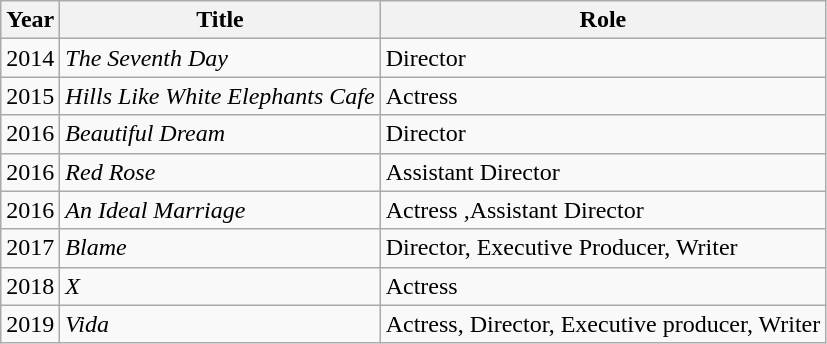<table class="wikitable sortable">
<tr>
<th>Year</th>
<th>Title</th>
<th>Role</th>
</tr>
<tr>
<td>2014</td>
<td><em>The Seventh Day</em></td>
<td>Director</td>
</tr>
<tr>
<td>2015</td>
<td><em>Hills Like White Elephants Cafe</em></td>
<td>Actress</td>
</tr>
<tr>
<td>2016</td>
<td><em>Beautiful Dream</em></td>
<td>Director</td>
</tr>
<tr>
<td>2016</td>
<td><em>Red Rose</em></td>
<td>Assistant Director</td>
</tr>
<tr>
<td>2016</td>
<td><em>An Ideal Marriage</em></td>
<td>Actress <em>,</em>Assistant Director</td>
</tr>
<tr>
<td>2017</td>
<td><em>Blame</em></td>
<td>Director, Executive Producer, Writer</td>
</tr>
<tr>
<td>2018</td>
<td><em>X</em></td>
<td>Actress</td>
</tr>
<tr>
<td>2019</td>
<td><em>Vida</em></td>
<td>Actress, Director, Executive producer, Writer</td>
</tr>
</table>
